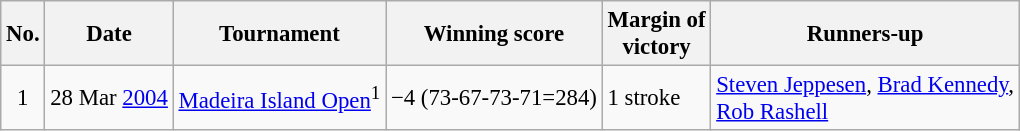<table class="wikitable" style="font-size:95%;">
<tr>
<th>No.</th>
<th>Date</th>
<th>Tournament</th>
<th>Winning score</th>
<th>Margin of<br>victory</th>
<th>Runners-up</th>
</tr>
<tr>
<td align=center>1</td>
<td align=right>28 Mar <a href='#'>2004</a></td>
<td><a href='#'>Madeira Island Open</a><sup>1</sup></td>
<td>−4 (73-67-73-71=284)</td>
<td>1 stroke</td>
<td> <a href='#'>Steven Jeppesen</a>,  <a href='#'>Brad Kennedy</a>,<br> <a href='#'>Rob Rashell</a></td>
</tr>
</table>
